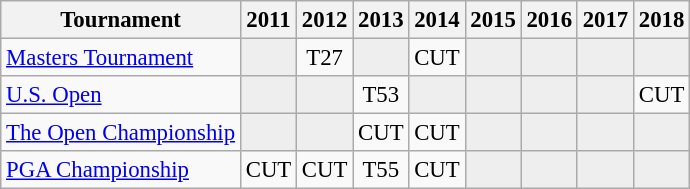<table class="wikitable" style="font-size:95%;text-align:center;">
<tr>
<th>Tournament</th>
<th>2011</th>
<th>2012</th>
<th>2013</th>
<th>2014</th>
<th>2015</th>
<th>2016</th>
<th>2017</th>
<th>2018</th>
</tr>
<tr>
<td align=left><a href='#'>Masters Tournament</a></td>
<td style="background:#eeeeee;"></td>
<td>T27</td>
<td style="background:#eeeeee;"></td>
<td>CUT</td>
<td style="background:#eeeeee;"></td>
<td style="background:#eeeeee;"></td>
<td style="background:#eeeeee;"></td>
<td style="background:#eeeeee;"></td>
</tr>
<tr>
<td align=left><a href='#'>U.S. Open</a></td>
<td style="background:#eeeeee;"></td>
<td style="background:#eeeeee;"></td>
<td>T53</td>
<td style="background:#eeeeee;"></td>
<td style="background:#eeeeee;"></td>
<td style="background:#eeeeee;"></td>
<td style="background:#eeeeee;"></td>
<td>CUT</td>
</tr>
<tr>
<td align=left><a href='#'>The Open Championship</a></td>
<td style="background:#eeeeee;"></td>
<td style="background:#eeeeee;"></td>
<td>CUT</td>
<td>CUT</td>
<td style="background:#eeeeee;"></td>
<td style="background:#eeeeee;"></td>
<td style="background:#eeeeee;"></td>
<td style="background:#eeeeee;"></td>
</tr>
<tr>
<td align=left><a href='#'>PGA Championship</a></td>
<td>CUT</td>
<td>CUT</td>
<td>T55</td>
<td>CUT</td>
<td style="background:#eeeeee;"></td>
<td style="background:#eeeeee;"></td>
<td style="background:#eeeeee;"></td>
<td style="background:#eeeeee;"></td>
</tr>
</table>
